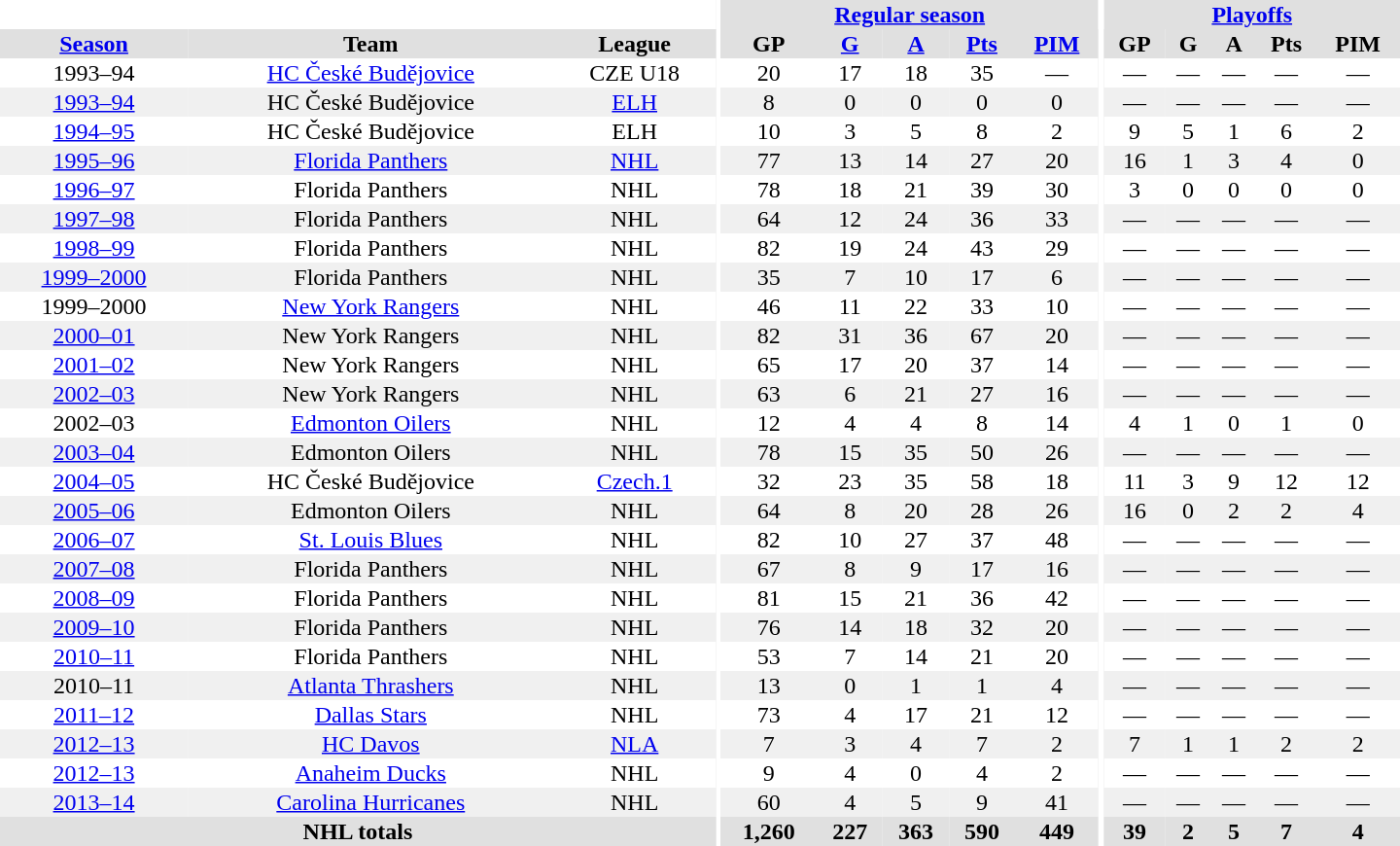<table border="0" cellpadding="1" cellspacing="0" style="text-align:center; width:60em">
<tr bgcolor="#e0e0e0">
<th colspan="3"  bgcolor="#ffffff"></th>
<th rowspan="99" bgcolor="#ffffff"></th>
<th colspan="5"><a href='#'>Regular season</a></th>
<th rowspan="99" bgcolor="#ffffff"></th>
<th colspan="5"><a href='#'>Playoffs</a></th>
</tr>
<tr bgcolor="#e0e0e0">
<th><a href='#'>Season</a></th>
<th>Team</th>
<th>League</th>
<th>GP</th>
<th><a href='#'>G</a></th>
<th><a href='#'>A</a></th>
<th><a href='#'>Pts</a></th>
<th><a href='#'>PIM</a></th>
<th>GP</th>
<th>G</th>
<th>A</th>
<th>Pts</th>
<th>PIM</th>
</tr>
<tr>
<td>1993–94</td>
<td><a href='#'>HC České Budějovice</a></td>
<td>CZE U18</td>
<td>20</td>
<td>17</td>
<td>18</td>
<td>35</td>
<td>—</td>
<td>—</td>
<td>—</td>
<td>—</td>
<td>—</td>
<td>—</td>
</tr>
<tr bgcolor="#f0f0f0">
<td><a href='#'>1993–94</a></td>
<td>HC České Budějovice</td>
<td><a href='#'>ELH</a></td>
<td>8</td>
<td>0</td>
<td>0</td>
<td>0</td>
<td>0</td>
<td>—</td>
<td>—</td>
<td>—</td>
<td>—</td>
<td>—</td>
</tr>
<tr>
<td><a href='#'>1994–95</a></td>
<td>HC České Budějovice</td>
<td>ELH</td>
<td>10</td>
<td>3</td>
<td>5</td>
<td>8</td>
<td>2</td>
<td>9</td>
<td>5</td>
<td>1</td>
<td>6</td>
<td>2</td>
</tr>
<tr bgcolor="#f0f0f0">
<td><a href='#'>1995–96</a></td>
<td><a href='#'>Florida Panthers</a></td>
<td><a href='#'>NHL</a></td>
<td>77</td>
<td>13</td>
<td>14</td>
<td>27</td>
<td>20</td>
<td>16</td>
<td>1</td>
<td>3</td>
<td>4</td>
<td>0</td>
</tr>
<tr>
<td><a href='#'>1996–97</a></td>
<td>Florida Panthers</td>
<td>NHL</td>
<td>78</td>
<td>18</td>
<td>21</td>
<td>39</td>
<td>30</td>
<td>3</td>
<td>0</td>
<td>0</td>
<td>0</td>
<td>0</td>
</tr>
<tr bgcolor="#f0f0f0">
<td><a href='#'>1997–98</a></td>
<td>Florida Panthers</td>
<td>NHL</td>
<td>64</td>
<td>12</td>
<td>24</td>
<td>36</td>
<td>33</td>
<td>—</td>
<td>—</td>
<td>—</td>
<td>—</td>
<td>—</td>
</tr>
<tr>
<td><a href='#'>1998–99</a></td>
<td>Florida Panthers</td>
<td>NHL</td>
<td>82</td>
<td>19</td>
<td>24</td>
<td>43</td>
<td>29</td>
<td>—</td>
<td>—</td>
<td>—</td>
<td>—</td>
<td>—</td>
</tr>
<tr bgcolor="#f0f0f0">
<td><a href='#'>1999–2000</a></td>
<td>Florida Panthers</td>
<td>NHL</td>
<td>35</td>
<td>7</td>
<td>10</td>
<td>17</td>
<td>6</td>
<td>—</td>
<td>—</td>
<td>—</td>
<td>—</td>
<td>—</td>
</tr>
<tr>
<td>1999–2000</td>
<td><a href='#'>New York Rangers</a></td>
<td>NHL</td>
<td>46</td>
<td>11</td>
<td>22</td>
<td>33</td>
<td>10</td>
<td>—</td>
<td>—</td>
<td>—</td>
<td>—</td>
<td>—</td>
</tr>
<tr bgcolor="#f0f0f0">
<td><a href='#'>2000–01</a></td>
<td>New York Rangers</td>
<td>NHL</td>
<td>82</td>
<td>31</td>
<td>36</td>
<td>67</td>
<td>20</td>
<td>—</td>
<td>—</td>
<td>—</td>
<td>—</td>
<td>—</td>
</tr>
<tr>
<td><a href='#'>2001–02</a></td>
<td>New York Rangers</td>
<td>NHL</td>
<td>65</td>
<td>17</td>
<td>20</td>
<td>37</td>
<td>14</td>
<td>—</td>
<td>—</td>
<td>—</td>
<td>—</td>
<td>—</td>
</tr>
<tr bgcolor="#f0f0f0">
<td><a href='#'>2002–03</a></td>
<td>New York Rangers</td>
<td>NHL</td>
<td>63</td>
<td>6</td>
<td>21</td>
<td>27</td>
<td>16</td>
<td>—</td>
<td>—</td>
<td>—</td>
<td>—</td>
<td>—</td>
</tr>
<tr>
<td>2002–03</td>
<td><a href='#'>Edmonton Oilers</a></td>
<td>NHL</td>
<td>12</td>
<td>4</td>
<td>4</td>
<td>8</td>
<td>14</td>
<td>4</td>
<td>1</td>
<td>0</td>
<td>1</td>
<td>0</td>
</tr>
<tr bgcolor="#f0f0f0">
<td><a href='#'>2003–04</a></td>
<td>Edmonton Oilers</td>
<td>NHL</td>
<td>78</td>
<td>15</td>
<td>35</td>
<td>50</td>
<td>26</td>
<td>—</td>
<td>—</td>
<td>—</td>
<td>—</td>
<td>—</td>
</tr>
<tr>
<td><a href='#'>2004–05</a></td>
<td>HC České Budějovice</td>
<td><a href='#'>Czech.1</a></td>
<td>32</td>
<td>23</td>
<td>35</td>
<td>58</td>
<td>18</td>
<td>11</td>
<td>3</td>
<td>9</td>
<td>12</td>
<td>12</td>
</tr>
<tr bgcolor="#f0f0f0">
<td><a href='#'>2005–06</a></td>
<td>Edmonton Oilers</td>
<td>NHL</td>
<td>64</td>
<td>8</td>
<td>20</td>
<td>28</td>
<td>26</td>
<td>16</td>
<td>0</td>
<td>2</td>
<td>2</td>
<td>4</td>
</tr>
<tr>
<td><a href='#'>2006–07</a></td>
<td><a href='#'>St. Louis Blues</a></td>
<td>NHL</td>
<td>82</td>
<td>10</td>
<td>27</td>
<td>37</td>
<td>48</td>
<td>—</td>
<td>—</td>
<td>—</td>
<td>—</td>
<td>—</td>
</tr>
<tr bgcolor="#f0f0f0">
<td><a href='#'>2007–08</a></td>
<td>Florida Panthers</td>
<td>NHL</td>
<td>67</td>
<td>8</td>
<td>9</td>
<td>17</td>
<td>16</td>
<td>—</td>
<td>—</td>
<td>—</td>
<td>—</td>
<td>—</td>
</tr>
<tr>
<td><a href='#'>2008–09</a></td>
<td>Florida Panthers</td>
<td>NHL</td>
<td>81</td>
<td>15</td>
<td>21</td>
<td>36</td>
<td>42</td>
<td>—</td>
<td>—</td>
<td>—</td>
<td>—</td>
<td>—</td>
</tr>
<tr bgcolor="#f0f0f0">
<td><a href='#'>2009–10</a></td>
<td>Florida Panthers</td>
<td>NHL</td>
<td>76</td>
<td>14</td>
<td>18</td>
<td>32</td>
<td>20</td>
<td>—</td>
<td>—</td>
<td>—</td>
<td>—</td>
<td>—</td>
</tr>
<tr>
<td><a href='#'>2010–11</a></td>
<td>Florida Panthers</td>
<td>NHL</td>
<td>53</td>
<td>7</td>
<td>14</td>
<td>21</td>
<td>20</td>
<td>—</td>
<td>—</td>
<td>—</td>
<td>—</td>
<td>—</td>
</tr>
<tr bgcolor="#f0f0f0">
<td>2010–11</td>
<td><a href='#'>Atlanta Thrashers</a></td>
<td>NHL</td>
<td>13</td>
<td>0</td>
<td>1</td>
<td>1</td>
<td>4</td>
<td>—</td>
<td>—</td>
<td>—</td>
<td>—</td>
<td>—</td>
</tr>
<tr>
<td><a href='#'>2011–12</a></td>
<td><a href='#'>Dallas Stars</a></td>
<td>NHL</td>
<td>73</td>
<td>4</td>
<td>17</td>
<td>21</td>
<td>12</td>
<td>—</td>
<td>—</td>
<td>—</td>
<td>—</td>
<td>—</td>
</tr>
<tr bgcolor="#f0f0f0">
<td><a href='#'>2012–13</a></td>
<td><a href='#'>HC Davos</a></td>
<td><a href='#'>NLA</a></td>
<td>7</td>
<td>3</td>
<td>4</td>
<td>7</td>
<td>2</td>
<td>7</td>
<td>1</td>
<td>1</td>
<td>2</td>
<td>2</td>
</tr>
<tr>
<td><a href='#'>2012–13</a></td>
<td><a href='#'>Anaheim Ducks</a></td>
<td>NHL</td>
<td>9</td>
<td>4</td>
<td>0</td>
<td>4</td>
<td>2</td>
<td>—</td>
<td>—</td>
<td>—</td>
<td>—</td>
<td>—</td>
</tr>
<tr bgcolor="#f0f0f0">
<td><a href='#'>2013–14</a></td>
<td><a href='#'>Carolina Hurricanes</a></td>
<td>NHL</td>
<td>60</td>
<td>4</td>
<td>5</td>
<td>9</td>
<td>41</td>
<td>—</td>
<td>—</td>
<td>—</td>
<td>—</td>
<td>—</td>
</tr>
<tr bgcolor="#e0e0e0">
<th colspan="3">NHL totals</th>
<th>1,260</th>
<th>227</th>
<th>363</th>
<th>590</th>
<th>449</th>
<th>39</th>
<th>2</th>
<th>5</th>
<th>7</th>
<th>4</th>
</tr>
</table>
